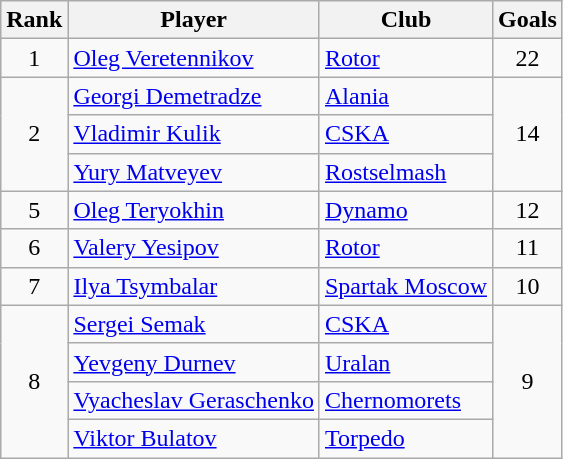<table class="wikitable" style="text-align: center;">
<tr>
<th>Rank</th>
<th>Player</th>
<th>Club</th>
<th>Goals</th>
</tr>
<tr>
<td>1</td>
<td style="text-align: left;"> <a href='#'>Oleg Veretennikov</a></td>
<td style="text-align: left;"><a href='#'>Rotor</a></td>
<td>22</td>
</tr>
<tr>
<td rowspan="3">2</td>
<td style="text-align: left;"> <a href='#'>Georgi Demetradze</a></td>
<td style="text-align: left;"><a href='#'>Alania</a></td>
<td rowspan="3">14</td>
</tr>
<tr>
<td style="text-align: left;"> <a href='#'>Vladimir Kulik</a></td>
<td style="text-align: left;"><a href='#'>CSKA</a></td>
</tr>
<tr>
<td style="text-align: left;"> <a href='#'>Yury Matveyev</a></td>
<td style="text-align: left;"><a href='#'>Rostselmash</a></td>
</tr>
<tr>
<td>5</td>
<td style="text-align: left;"> <a href='#'>Oleg Teryokhin</a></td>
<td style="text-align: left;"><a href='#'>Dynamo</a></td>
<td>12</td>
</tr>
<tr>
<td>6</td>
<td style="text-align: left;"> <a href='#'>Valery Yesipov</a></td>
<td style="text-align: left;"><a href='#'>Rotor</a></td>
<td>11</td>
</tr>
<tr>
<td>7</td>
<td style="text-align: left;"> <a href='#'>Ilya Tsymbalar</a></td>
<td style="text-align: left;"><a href='#'>Spartak Moscow</a></td>
<td>10</td>
</tr>
<tr>
<td rowspan="4">8</td>
<td style="text-align: left;"> <a href='#'>Sergei Semak</a></td>
<td style="text-align: left;"><a href='#'>CSKA</a></td>
<td rowspan="4">9</td>
</tr>
<tr>
<td style="text-align: left;"> <a href='#'>Yevgeny Durnev</a></td>
<td style="text-align: left;"><a href='#'>Uralan</a></td>
</tr>
<tr>
<td style="text-align: left;"> <a href='#'>Vyacheslav Geraschenko</a></td>
<td style="text-align: left;"><a href='#'>Chernomorets</a></td>
</tr>
<tr>
<td style="text-align: left;"> <a href='#'>Viktor Bulatov</a></td>
<td style="text-align: left;"><a href='#'>Torpedo</a></td>
</tr>
</table>
